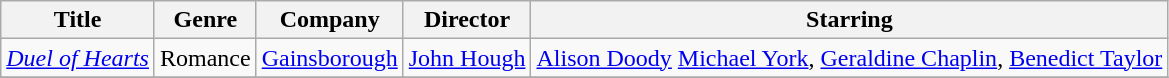<table class="wikitable unsortable">
<tr>
<th>Title</th>
<th>Genre</th>
<th>Company</th>
<th>Director</th>
<th>Starring</th>
</tr>
<tr>
<td><em><a href='#'>Duel of Hearts</a></em></td>
<td>Romance</td>
<td><a href='#'>Gainsborough</a></td>
<td><a href='#'>John Hough</a></td>
<td><a href='#'>Alison Doody</a> <a href='#'>Michael York</a>, <a href='#'>Geraldine Chaplin</a>, <a href='#'>Benedict Taylor</a></td>
</tr>
<tr>
</tr>
</table>
